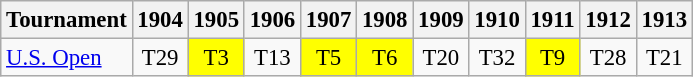<table class="wikitable" style="font-size:95%;text-align:center;">
<tr>
<th>Tournament</th>
<th>1904</th>
<th>1905</th>
<th>1906</th>
<th>1907</th>
<th>1908</th>
<th>1909</th>
<th>1910</th>
<th>1911</th>
<th>1912</th>
<th>1913</th>
</tr>
<tr>
<td align=left><a href='#'>U.S. Open</a></td>
<td>T29</td>
<td style="background:yellow;">T3</td>
<td>T13</td>
<td style="background:yellow;">T5</td>
<td style="background:yellow;">T6</td>
<td>T20</td>
<td>T32</td>
<td style="background:yellow;">T9</td>
<td>T28</td>
<td>T21</td>
</tr>
</table>
